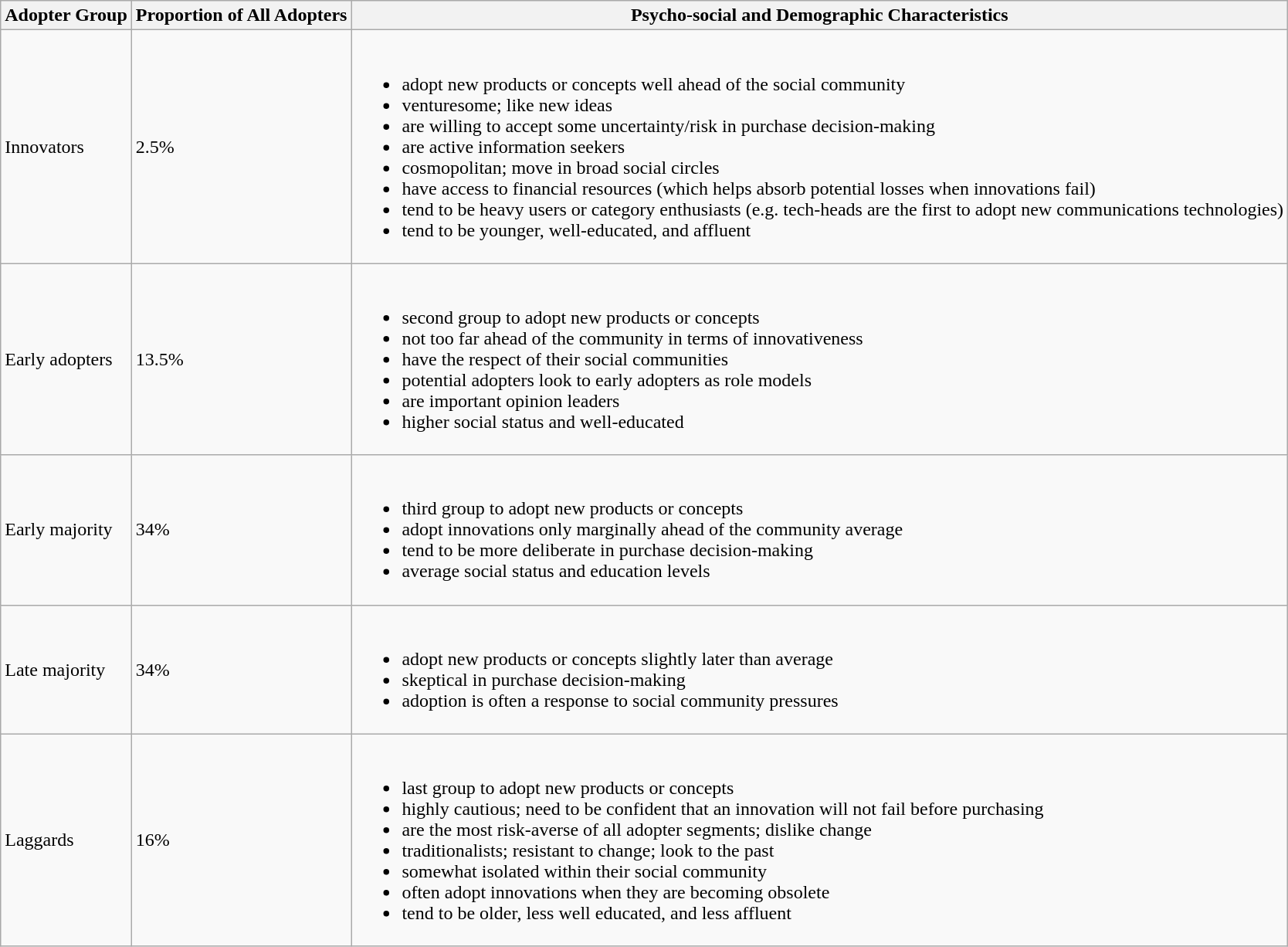<table class="wikitable">
<tr>
<th>Adopter Group</th>
<th>Proportion of All Adopters</th>
<th>Psycho-social and Demographic Characteristics</th>
</tr>
<tr>
<td>Innovators</td>
<td>2.5%</td>
<td><br><ul><li>adopt new products or concepts well ahead of the social community</li><li>venturesome; like new ideas</li><li>are willing to accept some uncertainty/risk in purchase decision-making</li><li>are active information seekers</li><li>cosmopolitan; move in broad social circles</li><li>have access to financial resources (which helps absorb potential losses when innovations fail)</li><li>tend to be heavy users or category enthusiasts (e.g. tech-heads are the first to adopt new communications technologies)</li><li>tend to be younger, well-educated, and affluent</li></ul></td>
</tr>
<tr>
<td>Early adopters</td>
<td>13.5%</td>
<td><br><ul><li>second group to adopt new products or concepts</li><li>not too far ahead of the community in terms of innovativeness</li><li>have the respect of their social communities</li><li>potential adopters look to early adopters as role models</li><li>are important opinion leaders</li><li>higher social status and well-educated</li></ul></td>
</tr>
<tr>
<td>Early majority</td>
<td>34%</td>
<td><br><ul><li>third group to adopt new products or concepts</li><li>adopt innovations only marginally ahead of the community average</li><li>tend to be more deliberate in purchase decision-making</li><li>average social status and education levels</li></ul></td>
</tr>
<tr>
<td>Late majority</td>
<td>34%</td>
<td><br><ul><li>adopt new products or concepts slightly later than average</li><li>skeptical in purchase decision-making</li><li>adoption is often a response to social community pressures</li></ul></td>
</tr>
<tr>
<td>Laggards</td>
<td>16%</td>
<td><br><ul><li>last group to adopt new products or concepts</li><li>highly cautious; need to be confident that an innovation will not fail before purchasing</li><li>are the most risk-averse of all adopter segments; dislike change</li><li>traditionalists; resistant to change; look to the past</li><li>somewhat isolated within their social community</li><li>often adopt innovations when they are becoming obsolete</li><li>tend to be older, less well educated, and less affluent</li></ul></td>
</tr>
</table>
